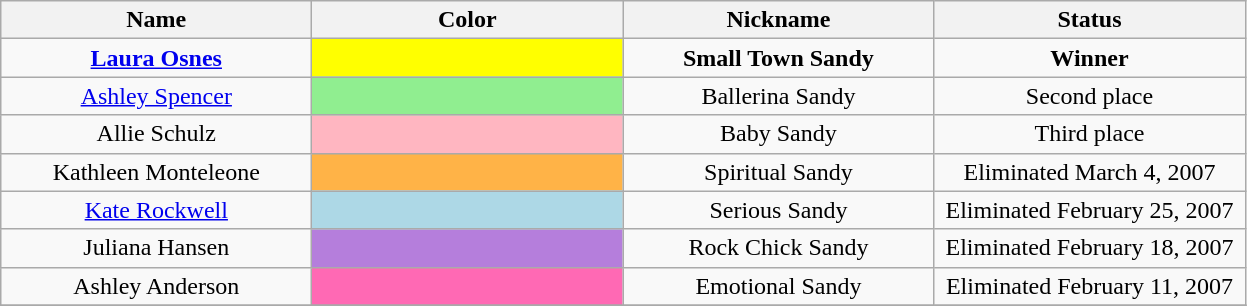<table class="wikitable" style="text-align: center">
<tr>
<th width="200">Name</th>
<th width="200">Color</th>
<th width="200">Nickname</th>
<th width="200">Status</th>
</tr>
<tr>
<td><strong><a href='#'>Laura Osnes</a></strong></td>
<td bgcolor="yellow"><span> </span></td>
<td><strong>Small Town Sandy</strong></td>
<td><strong>Winner</strong></td>
</tr>
<tr>
<td><a href='#'>Ashley Spencer</a></td>
<td bgcolor="lightgreen"><span> </span></td>
<td>Ballerina Sandy</td>
<td>Second place</td>
</tr>
<tr>
<td>Allie Schulz</td>
<td bgcolor="lightpink"><span> </span></td>
<td>Baby Sandy</td>
<td>Third place</td>
</tr>
<tr>
<td>Kathleen Monteleone</td>
<td bgcolor="#FFB347"><span> </span></td>
<td>Spiritual Sandy</td>
<td>Eliminated March 4, 2007</td>
</tr>
<tr>
<td><a href='#'>Kate Rockwell</a></td>
<td bgcolor="lightblue"><span> </span></td>
<td>Serious Sandy</td>
<td>Eliminated February 25, 2007</td>
</tr>
<tr>
<td>Juliana Hansen</td>
<td bgcolor="#B57EDC"><span> </span></td>
<td>Rock Chick Sandy</td>
<td>Eliminated February 18, 2007</td>
</tr>
<tr>
<td>Ashley Anderson</td>
<td bgcolor="hotpink"><span> </span></td>
<td>Emotional Sandy</td>
<td>Eliminated February 11, 2007</td>
</tr>
<tr>
</tr>
</table>
